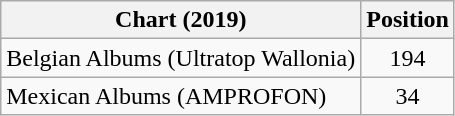<table class="wikitable sortable plainrowheaders" style="text-align:center">
<tr>
<th>Chart (2019)</th>
<th>Position</th>
</tr>
<tr>
<td align="left">Belgian Albums (Ultratop Wallonia)</td>
<td>194</td>
</tr>
<tr>
<td align="left">Mexican Albums (AMPROFON)</td>
<td>34</td>
</tr>
</table>
